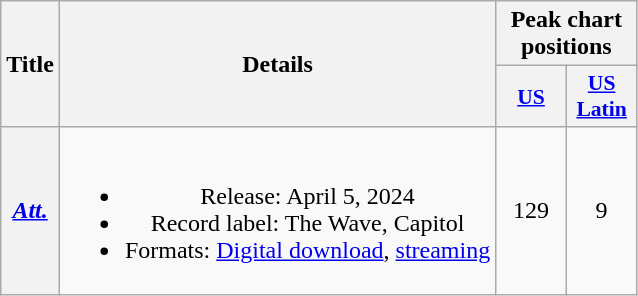<table class="wikitable plainrowheaders" style="text-align:center;">
<tr>
<th scope="col" rowspan="2">Title</th>
<th scope="col" rowspan="2">Details</th>
<th scope="col" colspan="2">Peak chart positions</th>
</tr>
<tr>
<th scope="col" style="width:2.8em;font-size:90%;"><a href='#'>US</a><br></th>
<th scope="col" style="width:2.8em;font-size:90%;"><a href='#'>US<br>Latin</a><br></th>
</tr>
<tr>
<th scope="row"><em><a href='#'>Att.</a></em></th>
<td><br><ul><li>Release: April 5, 2024</li><li>Record label: The Wave, Capitol</li><li>Formats: <a href='#'>Digital download</a>, <a href='#'>streaming</a></li></ul></td>
<td>129</td>
<td>9</td>
</tr>
</table>
